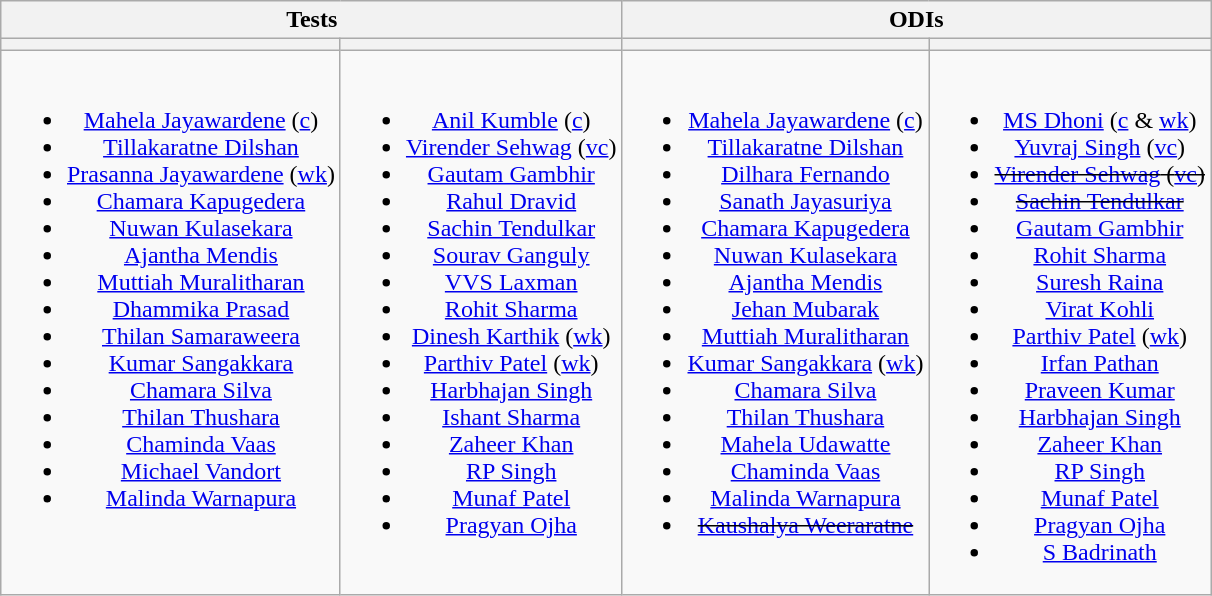<table class="wikitable" style="text-align:center; margin:auto">
<tr>
<th colspan=2>Tests</th>
<th colspan=2>ODIs</th>
</tr>
<tr>
<th></th>
<th></th>
<th></th>
<th></th>
</tr>
<tr style="vertical-align:top">
<td><br><ul><li><a href='#'>Mahela Jayawardene</a> (<a href='#'>c</a>)</li><li><a href='#'>Tillakaratne Dilshan</a></li><li><a href='#'>Prasanna Jayawardene</a> (<a href='#'>wk</a>)</li><li><a href='#'>Chamara Kapugedera</a></li><li><a href='#'>Nuwan Kulasekara</a></li><li><a href='#'>Ajantha Mendis</a></li><li><a href='#'>Muttiah Muralitharan</a></li><li><a href='#'>Dhammika Prasad</a></li><li><a href='#'>Thilan Samaraweera</a></li><li><a href='#'>Kumar Sangakkara</a></li><li><a href='#'>Chamara Silva</a></li><li><a href='#'>Thilan Thushara</a></li><li><a href='#'>Chaminda Vaas</a></li><li><a href='#'>Michael Vandort</a></li><li><a href='#'>Malinda Warnapura</a></li></ul></td>
<td><br><ul><li><a href='#'>Anil Kumble</a> (<a href='#'>c</a>)</li><li><a href='#'>Virender Sehwag</a> (<a href='#'>vc</a>)</li><li><a href='#'>Gautam Gambhir</a></li><li><a href='#'>Rahul Dravid</a></li><li><a href='#'>Sachin Tendulkar</a></li><li><a href='#'>Sourav Ganguly</a></li><li><a href='#'>VVS Laxman</a></li><li><a href='#'>Rohit Sharma</a></li><li><a href='#'>Dinesh Karthik</a> (<a href='#'>wk</a>)</li><li><a href='#'>Parthiv Patel</a> (<a href='#'>wk</a>)</li><li><a href='#'>Harbhajan Singh</a></li><li><a href='#'>Ishant Sharma</a></li><li><a href='#'>Zaheer Khan</a></li><li><a href='#'>RP Singh</a></li><li><a href='#'>Munaf Patel</a></li><li><a href='#'>Pragyan Ojha</a></li></ul></td>
<td><br><ul><li><a href='#'>Mahela Jayawardene</a> (<a href='#'>c</a>)</li><li><a href='#'>Tillakaratne Dilshan</a></li><li><a href='#'>Dilhara Fernando</a></li><li><a href='#'>Sanath Jayasuriya</a></li><li><a href='#'>Chamara Kapugedera</a></li><li><a href='#'>Nuwan Kulasekara</a></li><li><a href='#'>Ajantha Mendis</a></li><li><a href='#'>Jehan Mubarak</a></li><li><a href='#'>Muttiah Muralitharan</a></li><li><a href='#'>Kumar Sangakkara</a> (<a href='#'>wk</a>)</li><li><a href='#'>Chamara Silva</a></li><li><a href='#'>Thilan Thushara</a></li><li><a href='#'>Mahela Udawatte</a></li><li><a href='#'>Chaminda Vaas</a></li><li><a href='#'>Malinda Warnapura</a></li><li><s><a href='#'>Kaushalya Weeraratne</a></s></li></ul></td>
<td><br><ul><li><a href='#'>MS Dhoni</a> (<a href='#'>c</a> & <a href='#'>wk</a>)</li><li><a href='#'>Yuvraj Singh</a> (<a href='#'>vc</a>)</li><li><s><a href='#'>Virender Sehwag</a> (<a href='#'>vc</a>)</s></li><li><s><a href='#'>Sachin Tendulkar</a></s></li><li><a href='#'>Gautam Gambhir</a></li><li><a href='#'>Rohit Sharma</a></li><li><a href='#'>Suresh Raina</a></li><li><a href='#'>Virat Kohli</a></li><li><a href='#'>Parthiv Patel</a> (<a href='#'>wk</a>)</li><li><a href='#'>Irfan Pathan</a></li><li><a href='#'>Praveen Kumar</a></li><li><a href='#'>Harbhajan Singh</a></li><li><a href='#'>Zaheer Khan</a></li><li><a href='#'>RP Singh</a></li><li><a href='#'>Munaf Patel</a></li><li><a href='#'>Pragyan Ojha</a></li><li><a href='#'>S Badrinath</a></li></ul></td>
</tr>
</table>
